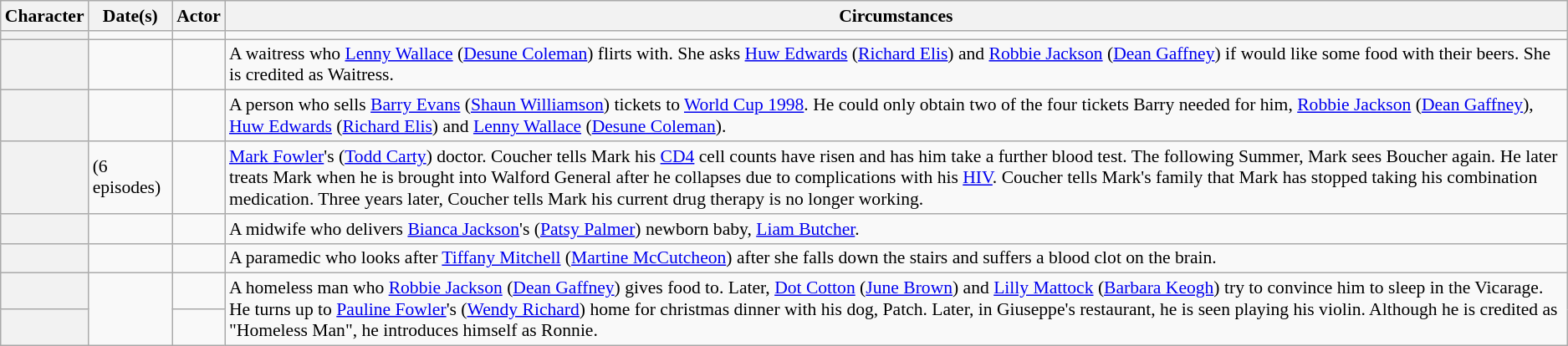<table class="wikitable plainrowheaders" style="font-size:90%">
<tr>
<th scope="col">Character</th>
<th scope="col">Date(s)</th>
<th scope="col">Actor</th>
<th scope="col">Circumstances</th>
</tr>
<tr>
<th scope="row"></th>
<td></td>
<td></td>
<td></td>
</tr>
<tr>
<th scope="row"></th>
<td></td>
<td></td>
<td>A waitress who <a href='#'>Lenny Wallace</a> (<a href='#'>Desune Coleman</a>) flirts with. She asks <a href='#'>Huw Edwards</a> (<a href='#'>Richard Elis</a>) and <a href='#'>Robbie Jackson</a> (<a href='#'>Dean Gaffney</a>) if would like some food with their beers. She is credited as Waitress.</td>
</tr>
<tr>
<th scope="row"></th>
<td></td>
<td></td>
<td>A person who sells <a href='#'>Barry Evans</a> (<a href='#'>Shaun Williamson</a>) tickets to <a href='#'>World Cup 1998</a>. He could only obtain two of the four tickets Barry needed for him, <a href='#'>Robbie Jackson</a> (<a href='#'>Dean Gaffney</a>), <a href='#'>Huw Edwards</a> (<a href='#'>Richard Elis</a>) and <a href='#'>Lenny Wallace</a> (<a href='#'>Desune Coleman</a>).</td>
</tr>
<tr>
<th scope="row"></th>
<td> (6 episodes)</td>
<td></td>
<td> <a href='#'>Mark Fowler</a>'s (<a href='#'>Todd Carty</a>) doctor. Coucher tells Mark his <a href='#'>CD4</a> cell counts have risen and has him take a further blood test. The following Summer, Mark sees Boucher again. He later treats Mark when he is brought into Walford General after he collapses due to complications with his <a href='#'>HIV</a>. Coucher tells Mark's family that Mark has stopped taking his combination medication. Three years later, Coucher tells Mark his current drug therapy is no longer working.</td>
</tr>
<tr>
<th scope="row"></th>
<td></td>
<td></td>
<td>A midwife who delivers <a href='#'>Bianca Jackson</a>'s (<a href='#'>Patsy Palmer</a>) newborn baby, <a href='#'>Liam Butcher</a>.</td>
</tr>
<tr>
<th scope="row"></th>
<td></td>
<td></td>
<td>A paramedic who looks after <a href='#'>Tiffany Mitchell</a> (<a href='#'>Martine McCutcheon</a>) after she falls down the stairs and suffers a blood clot on the brain.</td>
</tr>
<tr>
<th scope="row"></th>
<td rowspan="2"></td>
<td></td>
<td rowspan="2">A homeless man who <a href='#'>Robbie Jackson</a> (<a href='#'>Dean Gaffney</a>) gives food to. Later, <a href='#'>Dot Cotton</a> (<a href='#'>June Brown</a>) and <a href='#'>Lilly Mattock</a> (<a href='#'>Barbara Keogh</a>) try to convince him to sleep in the Vicarage. He turns up to <a href='#'>Pauline Fowler</a>'s (<a href='#'>Wendy Richard</a>) home for christmas dinner with his dog, Patch. Later, in Giuseppe's restaurant, he is seen playing his violin. Although he is credited as "Homeless Man", he introduces himself as Ronnie.</td>
</tr>
<tr>
<th scope="row"></th>
<td></td>
</tr>
</table>
